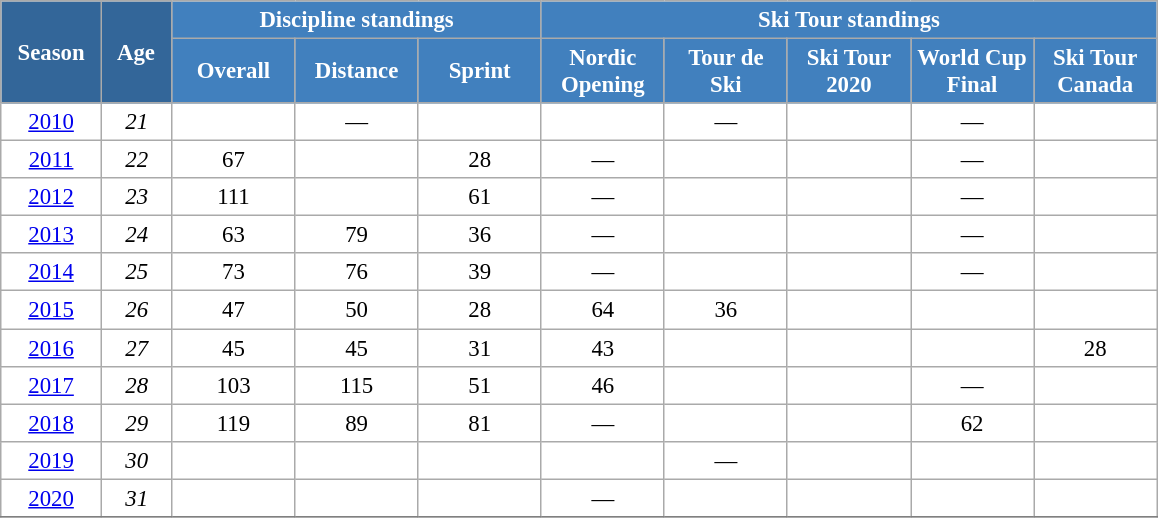<table class="wikitable" style="font-size:95%; text-align:center; border:grey solid 1px; border-collapse:collapse; background:#ffffff;">
<tr>
<th style="background-color:#369; color:white; width:60px;" rowspan="2"> Season </th>
<th style="background-color:#369; color:white; width:40px;" rowspan="2"> Age </th>
<th style="background-color:#4180be; color:white;" colspan="3">Discipline standings</th>
<th style="background-color:#4180be; color:white;" colspan="5">Ski Tour standings</th>
</tr>
<tr>
<th style="background-color:#4180be; color:white; width:75px;">Overall</th>
<th style="background-color:#4180be; color:white; width:75px;">Distance</th>
<th style="background-color:#4180be; color:white; width:75px;">Sprint</th>
<th style="background-color:#4180be; color:white; width:75px;">Nordic<br>Opening</th>
<th style="background-color:#4180be; color:white; width:75px;">Tour de<br>Ski</th>
<th style="background-color:#4180be; color:white; width:75px;">Ski Tour<br>2020</th>
<th style="background-color:#4180be; color:white; width:75px;">World Cup<br>Final</th>
<th style="background-color:#4180be; color:white; width:75px;">Ski Tour<br>Canada</th>
</tr>
<tr>
<td><a href='#'>2010</a></td>
<td><em>21</em></td>
<td></td>
<td>—</td>
<td></td>
<td></td>
<td>—</td>
<td></td>
<td>—</td>
<td></td>
</tr>
<tr>
<td><a href='#'>2011</a></td>
<td><em>22</em></td>
<td>67</td>
<td></td>
<td>28</td>
<td>—</td>
<td></td>
<td></td>
<td>—</td>
<td></td>
</tr>
<tr>
<td><a href='#'>2012</a></td>
<td><em>23</em></td>
<td>111</td>
<td></td>
<td>61</td>
<td>—</td>
<td></td>
<td></td>
<td>—</td>
<td></td>
</tr>
<tr>
<td><a href='#'>2013</a></td>
<td><em>24</em></td>
<td>63</td>
<td>79</td>
<td>36</td>
<td>—</td>
<td></td>
<td></td>
<td>—</td>
<td></td>
</tr>
<tr>
<td><a href='#'>2014</a></td>
<td><em>25</em></td>
<td>73</td>
<td>76</td>
<td>39</td>
<td>—</td>
<td></td>
<td></td>
<td>—</td>
<td></td>
</tr>
<tr>
<td><a href='#'>2015</a></td>
<td><em>26</em></td>
<td>47</td>
<td>50</td>
<td>28</td>
<td>64</td>
<td>36</td>
<td></td>
<td></td>
<td></td>
</tr>
<tr>
<td><a href='#'>2016</a></td>
<td><em>27</em></td>
<td>45</td>
<td>45</td>
<td>31</td>
<td>43</td>
<td></td>
<td></td>
<td></td>
<td>28</td>
</tr>
<tr>
<td><a href='#'>2017</a></td>
<td><em>28</em></td>
<td>103</td>
<td>115</td>
<td>51</td>
<td>46</td>
<td></td>
<td></td>
<td>—</td>
<td></td>
</tr>
<tr>
<td><a href='#'>2018</a></td>
<td><em>29</em></td>
<td>119</td>
<td>89</td>
<td>81</td>
<td>—</td>
<td></td>
<td></td>
<td>62</td>
<td></td>
</tr>
<tr>
<td><a href='#'>2019</a></td>
<td><em>30</em></td>
<td></td>
<td></td>
<td></td>
<td></td>
<td>—</td>
<td></td>
<td></td>
<td></td>
</tr>
<tr>
<td><a href='#'>2020</a></td>
<td><em>31</em></td>
<td></td>
<td></td>
<td></td>
<td>—</td>
<td></td>
<td></td>
<td></td>
<td></td>
</tr>
<tr>
</tr>
</table>
